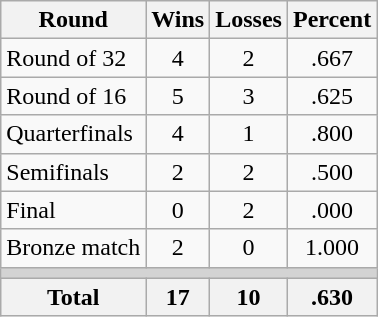<table class=wikitable>
<tr>
<th>Round</th>
<th>Wins</th>
<th>Losses</th>
<th>Percent</th>
</tr>
<tr align=center>
<td align=left>Round of 32</td>
<td>4</td>
<td>2</td>
<td>.667</td>
</tr>
<tr align=center>
<td align=left>Round of 16</td>
<td>5</td>
<td>3</td>
<td>.625</td>
</tr>
<tr align=center>
<td align=left>Quarterfinals</td>
<td>4</td>
<td>1</td>
<td>.800</td>
</tr>
<tr align=center>
<td align=left>Semifinals</td>
<td>2</td>
<td>2</td>
<td>.500</td>
</tr>
<tr align=center>
<td align=left>Final</td>
<td>0</td>
<td>2</td>
<td>.000</td>
</tr>
<tr align=center>
<td align=left>Bronze match</td>
<td>2</td>
<td>0</td>
<td>1.000</td>
</tr>
<tr>
<td colspan=4 bgcolor=lightgray></td>
</tr>
<tr>
<th>Total</th>
<th>17</th>
<th>10</th>
<th>.630</th>
</tr>
</table>
